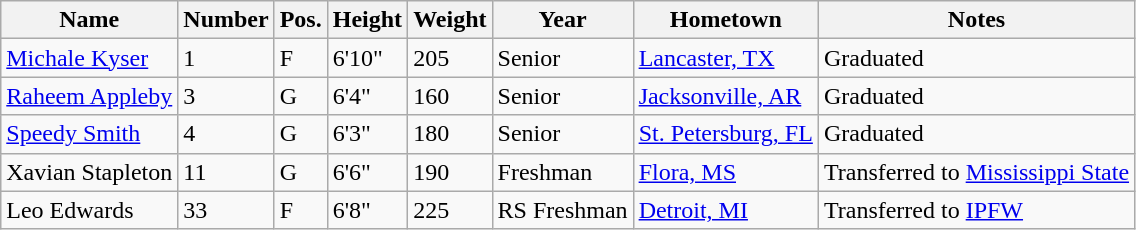<table class="wikitable sortable" border="1">
<tr>
<th>Name</th>
<th>Number</th>
<th>Pos.</th>
<th>Height</th>
<th>Weight</th>
<th>Year</th>
<th>Hometown</th>
<th class="unsortable">Notes</th>
</tr>
<tr>
<td><a href='#'>Michale Kyser</a></td>
<td>1</td>
<td>F</td>
<td>6'10"</td>
<td>205</td>
<td>Senior</td>
<td><a href='#'>Lancaster, TX</a></td>
<td>Graduated</td>
</tr>
<tr>
<td><a href='#'>Raheem Appleby</a></td>
<td>3</td>
<td>G</td>
<td>6'4"</td>
<td>160</td>
<td>Senior</td>
<td><a href='#'>Jacksonville, AR</a></td>
<td>Graduated</td>
</tr>
<tr>
<td><a href='#'>Speedy Smith</a></td>
<td>4</td>
<td>G</td>
<td>6'3"</td>
<td>180</td>
<td>Senior</td>
<td><a href='#'>St. Petersburg, FL</a></td>
<td>Graduated</td>
</tr>
<tr>
<td>Xavian Stapleton</td>
<td>11</td>
<td>G</td>
<td>6'6"</td>
<td>190</td>
<td>Freshman</td>
<td><a href='#'>Flora, MS</a></td>
<td>Transferred to <a href='#'>Mississippi State</a></td>
</tr>
<tr>
<td>Leo Edwards</td>
<td>33</td>
<td>F</td>
<td>6'8"</td>
<td>225</td>
<td>RS Freshman</td>
<td><a href='#'>Detroit, MI</a></td>
<td>Transferred to <a href='#'>IPFW</a></td>
</tr>
</table>
